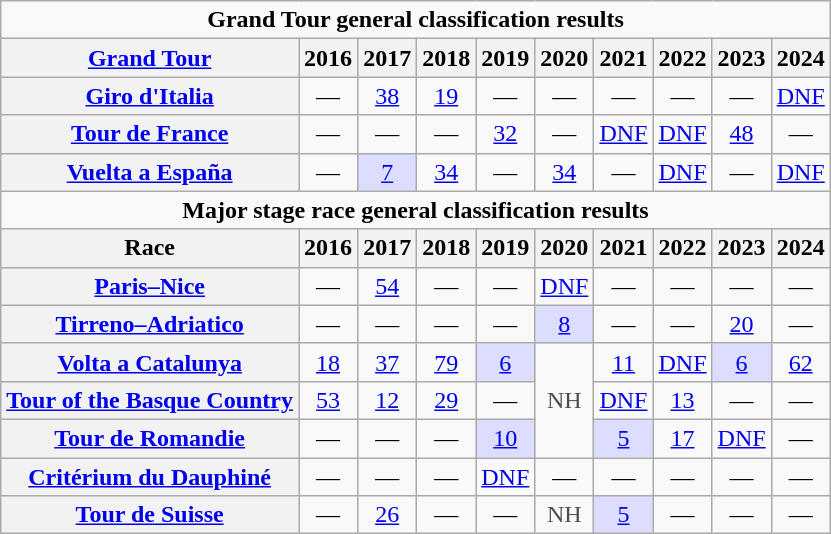<table class="wikitable plainrowheaders">
<tr>
<td colspan=10 align="center"><strong>Grand Tour general classification results</strong></td>
</tr>
<tr>
<th scope="col"><a href='#'>Grand Tour</a></th>
<th scope="col">2016</th>
<th scope="col">2017</th>
<th scope="col">2018</th>
<th scope="col">2019</th>
<th scope="col">2020</th>
<th scope="col">2021</th>
<th scope="col">2022</th>
<th scope="col">2023</th>
<th scope="col">2024</th>
</tr>
<tr style="text-align:center;">
<th scope="row"> <a href='#'>Giro d'Italia</a></th>
<td>—</td>
<td><a href='#'>38</a></td>
<td><a href='#'>19</a></td>
<td>—</td>
<td>—</td>
<td>—</td>
<td>—</td>
<td>—</td>
<td><a href='#'>DNF</a></td>
</tr>
<tr style="text-align:center;">
<th scope="row"> <a href='#'>Tour de France</a></th>
<td>—</td>
<td>—</td>
<td>—</td>
<td><a href='#'>32</a></td>
<td>—</td>
<td><a href='#'>DNF</a></td>
<td><a href='#'>DNF</a></td>
<td><a href='#'>48</a></td>
<td>—</td>
</tr>
<tr style="text-align:center;">
<th scope="row"> <a href='#'>Vuelta a España</a></th>
<td>—</td>
<td style="background:#ddf;"><a href='#'>7</a></td>
<td><a href='#'>34</a></td>
<td>—</td>
<td><a href='#'>34</a></td>
<td>—</td>
<td><a href='#'>DNF</a></td>
<td>—</td>
<td><a href='#'>DNF</a></td>
</tr>
<tr>
<td colspan=10 align="center"><strong>Major stage race general classification results</strong></td>
</tr>
<tr>
<th>Race</th>
<th scope="col">2016</th>
<th scope="col">2017</th>
<th scope="col">2018</th>
<th scope="col">2019</th>
<th scope="col">2020</th>
<th scope="col">2021</th>
<th scope="col">2022</th>
<th scope="col">2023</th>
<th scope="col">2024</th>
</tr>
<tr style="text-align:center;">
<th scope="row"> <a href='#'>Paris–Nice</a></th>
<td>—</td>
<td><a href='#'>54</a></td>
<td>—</td>
<td>—</td>
<td><a href='#'>DNF</a></td>
<td>—</td>
<td>—</td>
<td>—</td>
<td>—</td>
</tr>
<tr style="text-align:center;">
<th scope="row"> <a href='#'>Tirreno–Adriatico</a></th>
<td>—</td>
<td>—</td>
<td>—</td>
<td>—</td>
<td style="background:#ddf;"><a href='#'>8</a></td>
<td>—</td>
<td>—</td>
<td><a href='#'>20</a></td>
<td>—</td>
</tr>
<tr style="text-align:center;">
<th scope="row"> <a href='#'>Volta a Catalunya</a></th>
<td><a href='#'>18</a></td>
<td><a href='#'>37</a></td>
<td><a href='#'>79</a></td>
<td style="background:#ddf;"><a href='#'>6</a></td>
<td style="color:#4d4d4d;" rowspan=3>NH</td>
<td><a href='#'>11</a></td>
<td><a href='#'>DNF</a></td>
<td style="background:#ddf;"><a href='#'>6</a></td>
<td><a href='#'>62</a></td>
</tr>
<tr style="text-align:center;">
<th scope="row"> <a href='#'>Tour of the Basque Country</a></th>
<td><a href='#'>53</a></td>
<td><a href='#'>12</a></td>
<td><a href='#'>29</a></td>
<td>—</td>
<td><a href='#'>DNF</a></td>
<td><a href='#'>13</a></td>
<td>—</td>
<td>—</td>
</tr>
<tr style="text-align:center;">
<th scope="row"> <a href='#'>Tour de Romandie</a></th>
<td>—</td>
<td>—</td>
<td>—</td>
<td style="background:#ddf;"><a href='#'>10</a></td>
<td style="background:#ddf;"><a href='#'>5</a></td>
<td><a href='#'>17</a></td>
<td><a href='#'>DNF</a></td>
<td>—</td>
</tr>
<tr style="text-align:center;">
<th scope="row"> <a href='#'>Critérium du Dauphiné</a></th>
<td>—</td>
<td>—</td>
<td>—</td>
<td><a href='#'>DNF</a></td>
<td>—</td>
<td>—</td>
<td>—</td>
<td>—</td>
<td>—</td>
</tr>
<tr style="text-align:center;">
<th scope="row"> <a href='#'>Tour de Suisse</a></th>
<td>—</td>
<td><a href='#'>26</a></td>
<td>—</td>
<td>—</td>
<td style="color:#4d4d4d;">NH</td>
<td style="background:#ddf;"><a href='#'>5</a></td>
<td>—</td>
<td>—</td>
<td>—</td>
</tr>
</table>
